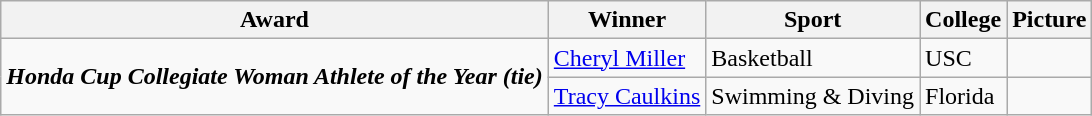<table class="wikitable">
<tr>
<th>Award</th>
<th>Winner</th>
<th>Sport</th>
<th>College</th>
<th>Picture</th>
</tr>
<tr>
<td rowspan="2"><strong><em>Honda Cup<strong> Collegiate Woman Athlete of the Year (tie)<em></td>
<td><a href='#'>Cheryl Miller</a></td>
<td>Basketball</td>
<td>USC</td>
<td></td>
</tr>
<tr>
<td><a href='#'>Tracy Caulkins</a></td>
<td>Swimming & Diving</td>
<td>Florida</td>
<td></td>
</tr>
</table>
